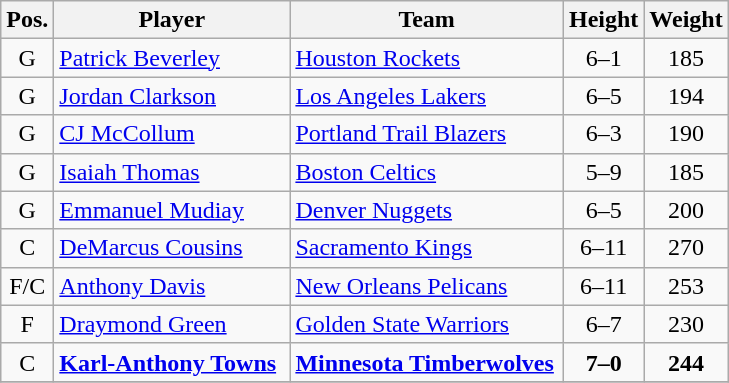<table class="wikitable">
<tr>
<th>Pos.</th>
<th style="width:150px;">Player</th>
<th width=175>Team</th>
<th>Height</th>
<th>Weight</th>
</tr>
<tr>
<td style="text-align:center">G</td>
<td><a href='#'>Patrick Beverley</a></td>
<td><a href='#'>Houston Rockets</a></td>
<td align=center>6–1</td>
<td align=center>185</td>
</tr>
<tr>
<td style="text-align:center">G</td>
<td><a href='#'>Jordan Clarkson</a></td>
<td><a href='#'>Los Angeles Lakers</a></td>
<td align=center>6–5</td>
<td align=center>194</td>
</tr>
<tr>
<td style="text-align:center">G</td>
<td><a href='#'>CJ McCollum</a></td>
<td><a href='#'>Portland Trail Blazers</a></td>
<td align=center>6–3</td>
<td align=center>190</td>
</tr>
<tr>
<td style="text-align:center">G</td>
<td><a href='#'>Isaiah Thomas</a></td>
<td><a href='#'>Boston Celtics</a></td>
<td align=center>5–9</td>
<td align=center>185</td>
</tr>
<tr>
<td style="text-align:center">G</td>
<td><a href='#'>Emmanuel Mudiay</a></td>
<td><a href='#'>Denver Nuggets</a></td>
<td align=center>6–5</td>
<td align=center>200</td>
</tr>
<tr>
<td style="text-align:center">C</td>
<td><a href='#'>DeMarcus Cousins</a></td>
<td><a href='#'>Sacramento Kings</a></td>
<td align=center>6–11</td>
<td align=center>270</td>
</tr>
<tr>
<td style="text-align:center">F/C</td>
<td><a href='#'>Anthony Davis</a></td>
<td><a href='#'>New Orleans Pelicans</a></td>
<td align=center>6–11</td>
<td align=center>253</td>
</tr>
<tr>
<td style="text-align:center">F</td>
<td><a href='#'>Draymond Green</a></td>
<td><a href='#'>Golden State Warriors</a></td>
<td align=center>6–7</td>
<td align=center>230</td>
</tr>
<tr>
<td style="text-align:center">C</td>
<td><strong><a href='#'>Karl-Anthony Towns</a></strong></td>
<td><strong><a href='#'>Minnesota Timberwolves</a></strong></td>
<td align=center><strong>7–0</strong></td>
<td align=center><strong>244</strong></td>
</tr>
<tr>
</tr>
</table>
